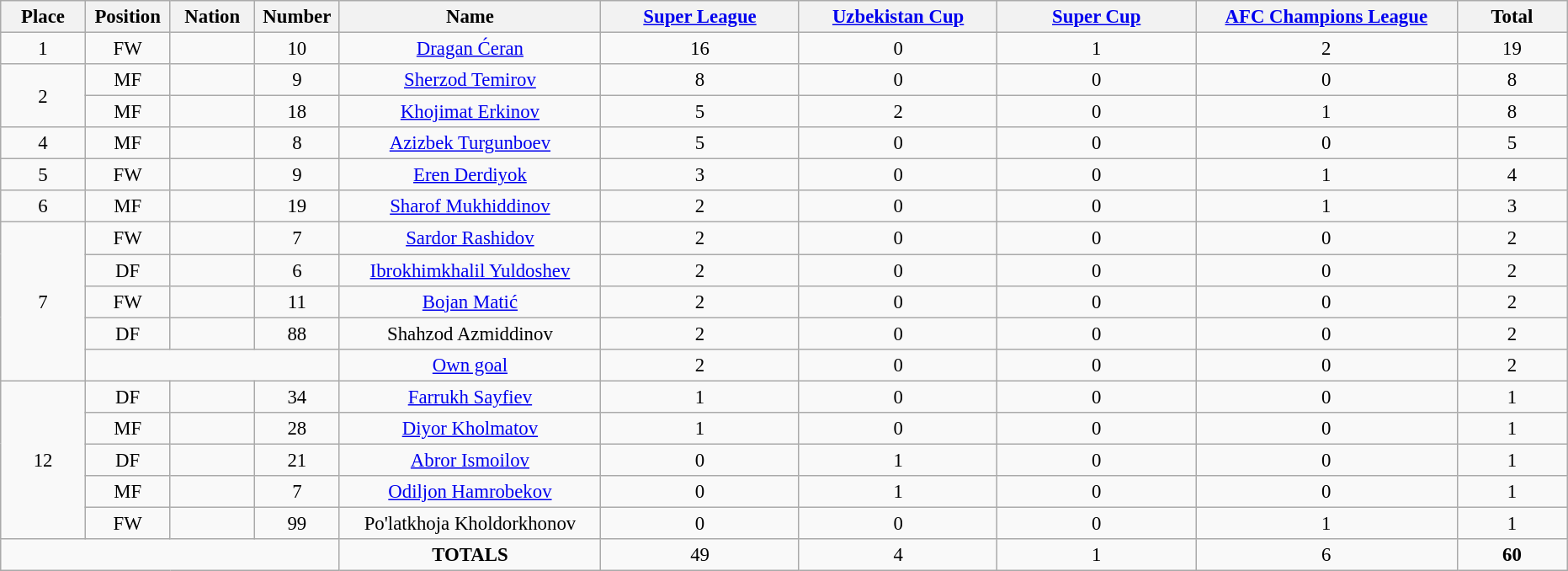<table class="wikitable" style="font-size: 95%; text-align: center;">
<tr>
<th width=60>Place</th>
<th width=60>Position</th>
<th width=60>Nation</th>
<th width=60>Number</th>
<th width=200>Name</th>
<th width=150><a href='#'>Super League</a></th>
<th width=150><a href='#'>Uzbekistan Cup</a></th>
<th width=150><a href='#'>Super Cup</a></th>
<th width=200><a href='#'>AFC Champions League</a></th>
<th width=80><strong>Total</strong></th>
</tr>
<tr>
<td>1</td>
<td>FW</td>
<td></td>
<td>10</td>
<td><a href='#'>Dragan Ćeran</a></td>
<td>16</td>
<td>0</td>
<td>1</td>
<td>2</td>
<td>19</td>
</tr>
<tr>
<td rowspan="2">2</td>
<td>MF</td>
<td></td>
<td>9</td>
<td><a href='#'>Sherzod Temirov</a></td>
<td>8</td>
<td>0</td>
<td>0</td>
<td>0</td>
<td>8</td>
</tr>
<tr>
<td>MF</td>
<td></td>
<td>18</td>
<td><a href='#'>Khojimat Erkinov</a></td>
<td>5</td>
<td>2</td>
<td>0</td>
<td>1</td>
<td>8</td>
</tr>
<tr>
<td>4</td>
<td>MF</td>
<td></td>
<td>8</td>
<td><a href='#'>Azizbek Turgunboev</a></td>
<td>5</td>
<td>0</td>
<td>0</td>
<td>0</td>
<td>5</td>
</tr>
<tr>
<td>5</td>
<td>FW</td>
<td></td>
<td>9</td>
<td><a href='#'>Eren Derdiyok</a></td>
<td>3</td>
<td>0</td>
<td>0</td>
<td>1</td>
<td>4</td>
</tr>
<tr>
<td>6</td>
<td>MF</td>
<td></td>
<td>19</td>
<td><a href='#'>Sharof Mukhiddinov</a></td>
<td>2</td>
<td>0</td>
<td>0</td>
<td>1</td>
<td>3</td>
</tr>
<tr>
<td rowspan="5">7</td>
<td>FW</td>
<td></td>
<td>7</td>
<td><a href='#'>Sardor Rashidov</a></td>
<td>2</td>
<td>0</td>
<td>0</td>
<td>0</td>
<td>2</td>
</tr>
<tr>
<td>DF</td>
<td></td>
<td>6</td>
<td><a href='#'>Ibrokhimkhalil Yuldoshev</a></td>
<td>2</td>
<td>0</td>
<td>0</td>
<td>0</td>
<td>2</td>
</tr>
<tr>
<td>FW</td>
<td></td>
<td>11</td>
<td><a href='#'>Bojan Matić</a></td>
<td>2</td>
<td>0</td>
<td>0</td>
<td>0</td>
<td>2</td>
</tr>
<tr>
<td>DF</td>
<td></td>
<td>88</td>
<td>Shahzod Azmiddinov</td>
<td>2</td>
<td>0</td>
<td>0</td>
<td>0</td>
<td>2</td>
</tr>
<tr>
<td colspan="3"></td>
<td><a href='#'>Own goal</a></td>
<td>2</td>
<td>0</td>
<td>0</td>
<td>0</td>
<td>2</td>
</tr>
<tr>
<td rowspan="5">12</td>
<td>DF</td>
<td></td>
<td>34</td>
<td><a href='#'>Farrukh Sayfiev</a></td>
<td>1</td>
<td>0</td>
<td>0</td>
<td>0</td>
<td>1</td>
</tr>
<tr>
<td>MF</td>
<td></td>
<td>28</td>
<td><a href='#'>Diyor Kholmatov</a></td>
<td>1</td>
<td>0</td>
<td>0</td>
<td>0</td>
<td>1</td>
</tr>
<tr>
<td>DF</td>
<td></td>
<td>21</td>
<td><a href='#'>Abror Ismoilov</a></td>
<td>0</td>
<td>1</td>
<td>0</td>
<td>0</td>
<td>1</td>
</tr>
<tr>
<td>MF</td>
<td></td>
<td>7</td>
<td><a href='#'>Odiljon Hamrobekov</a></td>
<td>0</td>
<td>1</td>
<td>0</td>
<td>0</td>
<td>1</td>
</tr>
<tr>
<td>FW</td>
<td></td>
<td>99</td>
<td>Po'latkhoja Kholdorkhonov</td>
<td>0</td>
<td>0</td>
<td>0</td>
<td>1</td>
<td>1</td>
</tr>
<tr>
<td colspan="4"></td>
<td><strong>TOTALS</strong></td>
<td>49</td>
<td>4</td>
<td>1</td>
<td>6</td>
<td><strong>60</strong></td>
</tr>
</table>
